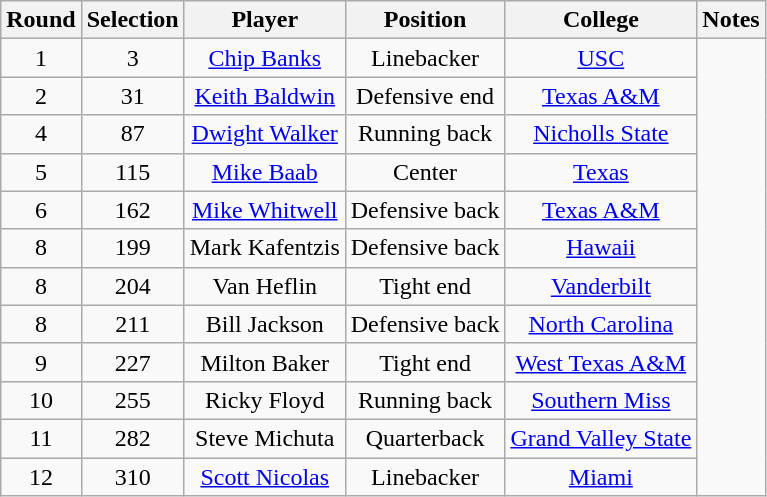<table class="wikitable" style="text-align:center">
<tr>
<th>Round</th>
<th>Selection</th>
<th>Player</th>
<th>Position</th>
<th>College</th>
<th>Notes</th>
</tr>
<tr>
<td>1</td>
<td>3</td>
<td><a href='#'>Chip Banks</a></td>
<td>Linebacker</td>
<td><a href='#'>USC</a></td>
</tr>
<tr style="text-align:center;" bgcolor="">
<td>2</td>
<td>31</td>
<td><a href='#'>Keith Baldwin</a></td>
<td>Defensive end</td>
<td><a href='#'>Texas A&M</a></td>
</tr>
<tr style="text-align:center;" bgcolor="">
<td>4</td>
<td>87</td>
<td><a href='#'>Dwight Walker</a></td>
<td>Running back</td>
<td><a href='#'>Nicholls State</a></td>
</tr>
<tr style="text-align:center;" bgcolor="">
<td>5</td>
<td>115</td>
<td><a href='#'>Mike Baab</a></td>
<td>Center</td>
<td><a href='#'>Texas</a></td>
</tr>
<tr style="text-align:center;" bgcolor="">
<td>6</td>
<td>162</td>
<td><a href='#'>Mike Whitwell</a></td>
<td>Defensive back</td>
<td><a href='#'>Texas A&M</a></td>
</tr>
<tr style="text-align:center;" bgcolor="">
<td>8</td>
<td>199</td>
<td>Mark Kafentzis</td>
<td>Defensive back</td>
<td><a href='#'>Hawaii</a></td>
</tr>
<tr style="text-align:center;" bgcolor="">
<td>8</td>
<td>204</td>
<td>Van Heflin</td>
<td>Tight end</td>
<td><a href='#'>Vanderbilt</a></td>
</tr>
<tr style="text-align:center;" bgcolor="">
<td>8</td>
<td>211</td>
<td>Bill Jackson</td>
<td>Defensive back</td>
<td><a href='#'>North Carolina</a></td>
</tr>
<tr style="text-align:center;" bgcolor="">
<td>9</td>
<td>227</td>
<td>Milton Baker</td>
<td>Tight end</td>
<td><a href='#'>West Texas A&M</a></td>
</tr>
<tr style="text-align:center;" bgcolor="">
<td>10</td>
<td>255</td>
<td>Ricky Floyd</td>
<td>Running back</td>
<td><a href='#'>Southern Miss</a></td>
</tr>
<tr style="text-align:center;" bgcolor="">
<td>11</td>
<td>282</td>
<td>Steve Michuta</td>
<td>Quarterback</td>
<td><a href='#'>Grand Valley State</a></td>
</tr>
<tr style="text-align:center;" bgcolor="">
<td>12</td>
<td>310</td>
<td><a href='#'>Scott Nicolas</a></td>
<td>Linebacker</td>
<td><a href='#'>Miami</a></td>
</tr>
</table>
